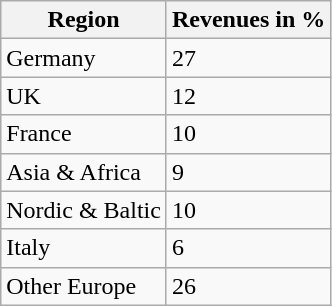<table class="wikitable">
<tr>
<th>Region</th>
<th>Revenues in %</th>
</tr>
<tr>
<td>Germany</td>
<td>27</td>
</tr>
<tr>
<td>UK</td>
<td>12</td>
</tr>
<tr>
<td>France</td>
<td>10</td>
</tr>
<tr>
<td>Asia & Africa</td>
<td>9</td>
</tr>
<tr>
<td>Nordic & Baltic</td>
<td>10</td>
</tr>
<tr>
<td>Italy</td>
<td>6</td>
</tr>
<tr>
<td>Other Europe</td>
<td>26</td>
</tr>
</table>
